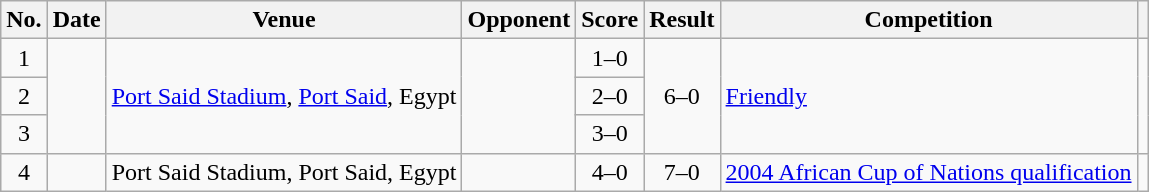<table class="wikitable sortable">
<tr>
<th scope="col">No.</th>
<th scope="col">Date</th>
<th scope="col">Venue</th>
<th scope="col">Opponent</th>
<th scope="col">Score</th>
<th scope="col">Result</th>
<th scope="col">Competition</th>
<th scope="col" class="unsortable"></th>
</tr>
<tr>
<td style="text-align:center">1</td>
<td rowspan="3"></td>
<td rowspan="3"><a href='#'>Port Said Stadium</a>, <a href='#'>Port Said</a>, Egypt</td>
<td rowspan="3"></td>
<td style="text-align:center">1–0</td>
<td rowspan="3" style="text-align:center">6–0</td>
<td rowspan="3"><a href='#'>Friendly</a></td>
<td rowspan="3"></td>
</tr>
<tr>
<td style="text-align:center">2</td>
<td style="text-align:center">2–0</td>
</tr>
<tr>
<td style="text-align:center">3</td>
<td style="text-align:center">3–0</td>
</tr>
<tr>
<td style="text-align:center">4</td>
<td></td>
<td>Port Said Stadium, Port Said, Egypt</td>
<td></td>
<td style="text-align:center">4–0</td>
<td style="text-align:center">7–0</td>
<td><a href='#'>2004 African Cup of Nations qualification</a></td>
<td></td>
</tr>
</table>
